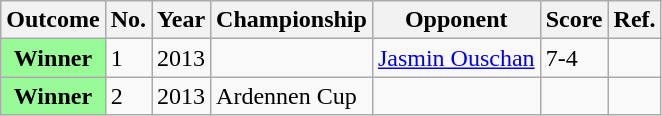<table class="wikitable">
<tr>
<th>Outcome</th>
<th>No.</th>
<th>Year</th>
<th>Championship</th>
<th>Opponent</th>
<th>Score</th>
<th>Ref.</th>
</tr>
<tr>
<th scope="row" style="background:#98FB98">Winner</th>
<td>1</td>
<td>2013</td>
<td></td>
<td><a href='#'>Jasmin Ouschan</a></td>
<td>7-4</td>
<td></td>
</tr>
<tr>
<th scope="row" style="background:#98FB98">Winner</th>
<td>2</td>
<td>2013</td>
<td>Ardennen Cup</td>
<td></td>
<td></td>
<td></td>
</tr>
</table>
